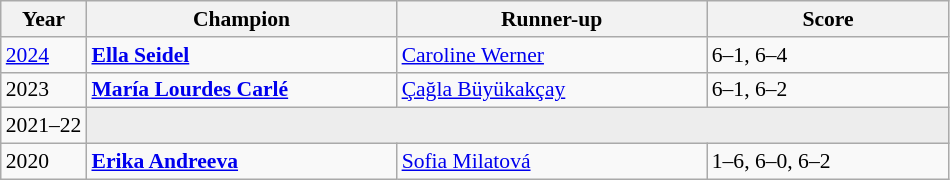<table class="wikitable" style="font-size:90%">
<tr>
<th>Year</th>
<th width="200">Champion</th>
<th width="200">Runner-up</th>
<th width="155">Score</th>
</tr>
<tr>
<td><a href='#'>2024</a></td>
<td> <strong><a href='#'>Ella Seidel</a></strong></td>
<td> <a href='#'>Caroline Werner</a></td>
<td>6–1, 6–4</td>
</tr>
<tr>
<td>2023</td>
<td> <strong><a href='#'>María Lourdes Carlé</a></strong></td>
<td> <a href='#'>Çağla Büyükakçay</a></td>
<td>6–1, 6–2</td>
</tr>
<tr>
<td>2021–22</td>
<td colspan=3 bgcolor="#ededed"></td>
</tr>
<tr>
<td>2020</td>
<td> <strong><a href='#'>Erika Andreeva</a></strong></td>
<td> <a href='#'>Sofia Milatová</a></td>
<td>1–6, 6–0, 6–2</td>
</tr>
</table>
